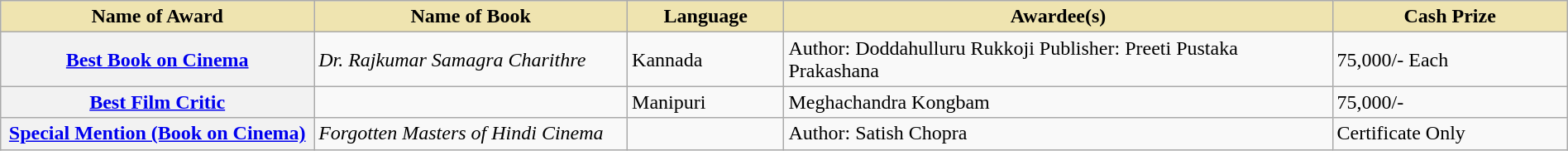<table class="wikitable plainrowheaders" style="width:100%;">
<tr>
<th style="background-color:#EFE4B0;width:20%;">Name of Award</th>
<th style="background-color:#EFE4B0;width:20%;">Name of Book</th>
<th style="background-color:#EFE4B0;width:10%;">Language</th>
<th style="background-color:#EFE4B0;width:35%;">Awardee(s)</th>
<th style="background-color:#EFE4B0;width:15%;">Cash Prize</th>
</tr>
<tr>
<th scope="row"><a href='#'>Best Book on Cinema</a></th>
<td><em>Dr. Rajkumar Samagra Charithre</em></td>
<td>Kannada</td>
<td>Author: Doddahulluru Rukkoji Publisher: Preeti Pustaka Prakashana</td>
<td> 75,000/- Each</td>
</tr>
<tr>
<th scope="row"><a href='#'>Best Film Critic</a></th>
<td></td>
<td>Manipuri</td>
<td>Meghachandra Kongbam</td>
<td> 75,000/-</td>
</tr>
<tr>
<th scope="row"><a href='#'>Special Mention (Book on Cinema)</a></th>
<td><em>Forgotten Masters of Hindi Cinema</em></td>
<td></td>
<td>Author: Satish Chopra</td>
<td>Certificate Only</td>
</tr>
</table>
